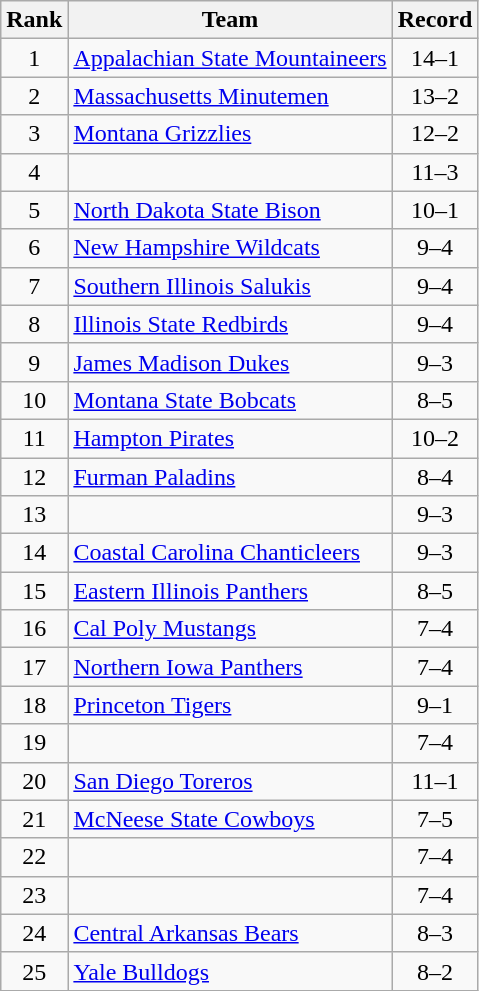<table class="wikitable">
<tr>
<th>Rank</th>
<th>Team</th>
<th>Record</th>
</tr>
<tr>
<td align="center">1</td>
<td><a href='#'>Appalachian State Mountaineers</a></td>
<td align="center">14–1</td>
</tr>
<tr>
<td align="center">2</td>
<td><a href='#'>Massachusetts Minutemen</a></td>
<td align="center">13–2</td>
</tr>
<tr>
<td align="center">3</td>
<td><a href='#'>Montana Grizzlies</a></td>
<td align="center">12–2</td>
</tr>
<tr>
<td align="center">4</td>
<td></td>
<td align="center">11–3</td>
</tr>
<tr>
<td align="center">5</td>
<td><a href='#'>North Dakota State Bison</a></td>
<td align="center">10–1</td>
</tr>
<tr>
<td align="center">6</td>
<td><a href='#'>New Hampshire Wildcats</a></td>
<td align="center">9–4</td>
</tr>
<tr>
<td align="center">7</td>
<td><a href='#'>Southern Illinois Salukis</a></td>
<td align="center">9–4</td>
</tr>
<tr>
<td align="center">8</td>
<td><a href='#'>Illinois State Redbirds</a></td>
<td align="center">9–4</td>
</tr>
<tr>
<td align="center">9</td>
<td><a href='#'>James Madison Dukes</a></td>
<td align="center">9–3</td>
</tr>
<tr>
<td align="center">10</td>
<td><a href='#'>Montana State Bobcats</a></td>
<td align="center">8–5</td>
</tr>
<tr>
<td align="center">11</td>
<td><a href='#'>Hampton Pirates</a></td>
<td align="center">10–2</td>
</tr>
<tr>
<td align="center">12</td>
<td><a href='#'>Furman Paladins</a></td>
<td align="center">8–4</td>
</tr>
<tr>
<td align="center">13</td>
<td></td>
<td align="center">9–3</td>
</tr>
<tr>
<td align="center">14</td>
<td><a href='#'>Coastal Carolina Chanticleers</a></td>
<td align="center">9–3</td>
</tr>
<tr>
<td align="center">15</td>
<td><a href='#'>Eastern Illinois Panthers</a></td>
<td align="center">8–5</td>
</tr>
<tr>
<td align="center">16</td>
<td><a href='#'>Cal Poly Mustangs</a></td>
<td align="center">7–4</td>
</tr>
<tr>
<td align="center">17</td>
<td><a href='#'>Northern Iowa Panthers</a></td>
<td align="center">7–4</td>
</tr>
<tr>
<td align="center">18</td>
<td><a href='#'>Princeton Tigers</a></td>
<td align="center">9–1</td>
</tr>
<tr>
<td align="center">19</td>
<td></td>
<td align="center">7–4</td>
</tr>
<tr>
<td align="center">20</td>
<td><a href='#'>San Diego Toreros</a></td>
<td align="center">11–1</td>
</tr>
<tr>
<td align="center">21</td>
<td><a href='#'>McNeese State Cowboys</a></td>
<td align="center">7–5</td>
</tr>
<tr>
<td align="center">22</td>
<td></td>
<td align="center">7–4</td>
</tr>
<tr>
<td align="center">23</td>
<td></td>
<td align="center">7–4</td>
</tr>
<tr>
<td align="center">24</td>
<td><a href='#'>Central Arkansas Bears</a></td>
<td align="center">8–3</td>
</tr>
<tr>
<td align="center">25</td>
<td><a href='#'>Yale Bulldogs</a></td>
<td align="center">8–2</td>
</tr>
</table>
